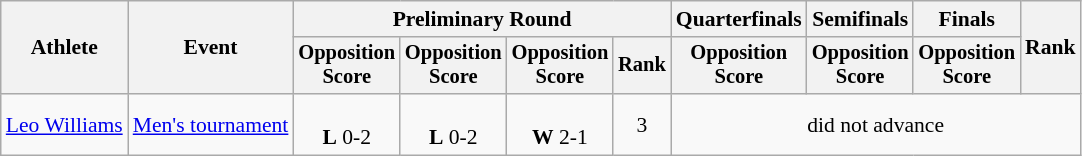<table class=wikitable style="font-size:90%; text-align:center">
<tr>
<th rowspan="2">Athlete</th>
<th rowspan="2">Event</th>
<th colspan=4>Preliminary Round</th>
<th>Quarterfinals</th>
<th>Semifinals</th>
<th>Finals</th>
<th rowspan=2>Rank</th>
</tr>
<tr style=font-size:95%>
<th>Opposition<br>Score</th>
<th>Opposition<br>Score</th>
<th>Opposition<br>Score</th>
<th>Rank</th>
<th>Opposition<br>Score</th>
<th>Opposition<br>Score</th>
<th>Opposition<br>Score</th>
</tr>
<tr>
<td align=left><a href='#'>Leo Williams</a><br></td>
<td align=left><a href='#'>Men's tournament</a></td>
<td><br><strong>L</strong> 0-2</td>
<td><br><strong>L</strong> 0-2</td>
<td><br><strong>W</strong> 2-1</td>
<td>3</td>
<td colspan=5>did not advance</td>
</tr>
</table>
